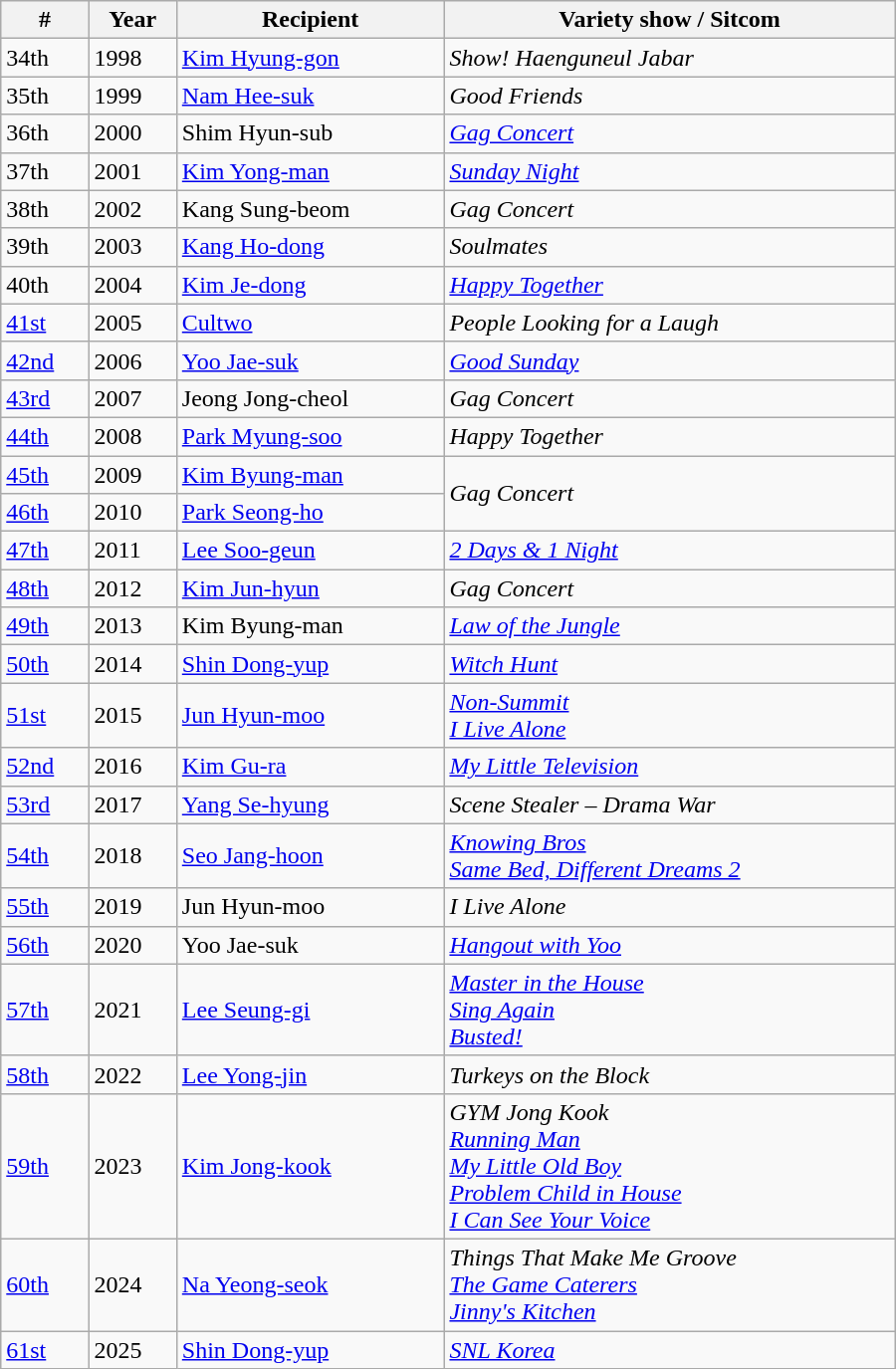<table class="wikitable" style="width:600px">
<tr>
<th>#</th>
<th>Year</th>
<th>Recipient</th>
<th>Variety show / Sitcom</th>
</tr>
<tr>
<td>34th</td>
<td>1998</td>
<td><a href='#'>Kim Hyung-gon</a></td>
<td><em>Show! Haenguneul Jabar</em></td>
</tr>
<tr>
<td>35th</td>
<td>1999</td>
<td><a href='#'>Nam Hee-suk</a></td>
<td><em>Good Friends</em></td>
</tr>
<tr>
<td>36th</td>
<td>2000</td>
<td>Shim Hyun-sub</td>
<td><em><a href='#'>Gag Concert</a></em></td>
</tr>
<tr>
<td>37th</td>
<td>2001</td>
<td><a href='#'>Kim Yong-man</a></td>
<td><em><a href='#'>Sunday Night</a></em></td>
</tr>
<tr>
<td>38th</td>
<td>2002</td>
<td>Kang Sung-beom</td>
<td><em>Gag Concert</em></td>
</tr>
<tr>
<td>39th</td>
<td>2003</td>
<td><a href='#'>Kang Ho-dong</a></td>
<td><em>Soulmates</em></td>
</tr>
<tr>
<td>40th</td>
<td>2004</td>
<td><a href='#'>Kim Je-dong</a></td>
<td><em><a href='#'>Happy Together</a></em></td>
</tr>
<tr>
<td><a href='#'>41st</a></td>
<td>2005</td>
<td><a href='#'>Cultwo</a></td>
<td><em>People Looking for a Laugh</em></td>
</tr>
<tr>
<td><a href='#'>42nd</a></td>
<td>2006</td>
<td><a href='#'>Yoo Jae-suk</a></td>
<td><em><a href='#'>Good Sunday</a></em></td>
</tr>
<tr>
<td><a href='#'>43rd</a></td>
<td>2007</td>
<td>Jeong Jong-cheol</td>
<td><em>Gag Concert</em></td>
</tr>
<tr>
<td><a href='#'>44th</a></td>
<td>2008</td>
<td><a href='#'>Park Myung-soo</a></td>
<td><em>Happy Together</em></td>
</tr>
<tr>
<td><a href='#'>45th</a></td>
<td>2009</td>
<td><a href='#'>Kim Byung-man</a></td>
<td rowspan="2"><em>Gag Concert</em></td>
</tr>
<tr>
<td><a href='#'>46th</a></td>
<td>2010</td>
<td><a href='#'>Park Seong-ho</a></td>
</tr>
<tr>
<td><a href='#'>47th</a></td>
<td>2011</td>
<td><a href='#'>Lee Soo-geun</a></td>
<td><em><a href='#'>2 Days & 1 Night</a></em></td>
</tr>
<tr>
<td><a href='#'>48th</a></td>
<td>2012</td>
<td><a href='#'>Kim Jun-hyun</a></td>
<td><em>Gag Concert</em></td>
</tr>
<tr>
<td><a href='#'>49th</a></td>
<td>2013</td>
<td>Kim Byung-man</td>
<td><em><a href='#'>Law of the Jungle</a></em></td>
</tr>
<tr>
<td><a href='#'>50th</a></td>
<td>2014</td>
<td><a href='#'>Shin Dong-yup</a></td>
<td><em><a href='#'>Witch Hunt</a></em></td>
</tr>
<tr>
<td><a href='#'>51st</a></td>
<td>2015</td>
<td><a href='#'>Jun Hyun-moo</a></td>
<td><em><a href='#'>Non-Summit</a></em><br><em><a href='#'>I Live Alone</a></em></td>
</tr>
<tr>
<td><a href='#'>52nd</a></td>
<td>2016</td>
<td><a href='#'>Kim Gu-ra</a></td>
<td><em><a href='#'>My Little Television</a></em></td>
</tr>
<tr>
<td><a href='#'>53rd</a></td>
<td>2017</td>
<td><a href='#'>Yang Se-hyung</a></td>
<td><em>Scene Stealer – Drama War</em></td>
</tr>
<tr>
<td><a href='#'>54th</a></td>
<td>2018</td>
<td><a href='#'>Seo Jang-hoon</a></td>
<td><em><a href='#'>Knowing Bros</a></em><br><em><a href='#'>Same Bed, Different Dreams 2</a></em></td>
</tr>
<tr>
<td><a href='#'>55th</a></td>
<td>2019</td>
<td>Jun Hyun-moo</td>
<td><em>I Live Alone</em></td>
</tr>
<tr>
<td><a href='#'>56th</a></td>
<td>2020</td>
<td>Yoo Jae-suk</td>
<td><em><a href='#'>Hangout with Yoo</a></em></td>
</tr>
<tr>
<td><a href='#'>57th</a></td>
<td>2021</td>
<td><a href='#'>Lee Seung-gi</a></td>
<td><em><a href='#'>Master in the House</a></em><br><em><a href='#'>Sing Again</a></em><br><em><a href='#'>Busted!</a></em></td>
</tr>
<tr>
<td><a href='#'>58th</a></td>
<td>2022</td>
<td><a href='#'>Lee Yong-jin</a></td>
<td><em>Turkeys on the Block</em></td>
</tr>
<tr>
<td><a href='#'>59th</a></td>
<td>2023</td>
<td><a href='#'>Kim Jong-kook</a></td>
<td><em>GYM Jong Kook</em><br><em><a href='#'>Running Man</a></em><br><em><a href='#'>My Little Old Boy</a></em><br><em><a href='#'>Problem Child in House</a></em><br><em><a href='#'>I Can See Your Voice</a></em></td>
</tr>
<tr>
<td><a href='#'>60th</a></td>
<td>2024</td>
<td><a href='#'>Na Yeong-seok</a></td>
<td><em>Things That Make Me Groove</em><br><em><a href='#'>The Game Caterers</a></em><br><em><a href='#'>Jinny's Kitchen</a></em></td>
</tr>
<tr>
<td><a href='#'>61st</a></td>
<td>2025</td>
<td><a href='#'>Shin Dong-yup</a></td>
<td><em><a href='#'>SNL Korea</a></em></td>
</tr>
</table>
